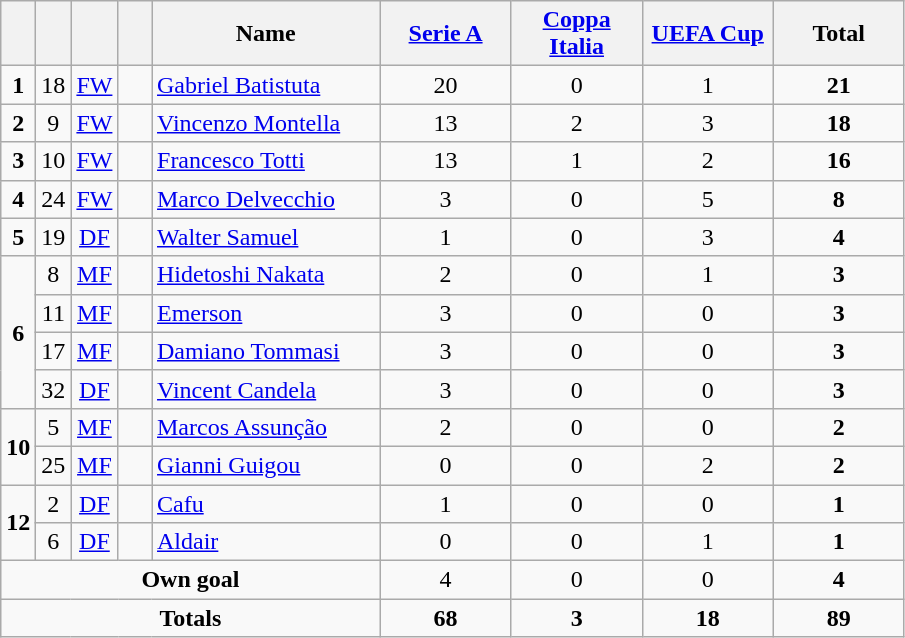<table class="wikitable" style="text-align:center">
<tr>
<th width=15></th>
<th width=15></th>
<th width=15></th>
<th width=15></th>
<th width=145>Name</th>
<th width=80><a href='#'>Serie A</a></th>
<th width=80><a href='#'>Coppa Italia</a></th>
<th width=80><a href='#'>UEFA Cup</a></th>
<th width=80>Total</th>
</tr>
<tr>
<td><strong>1</strong></td>
<td>18</td>
<td><a href='#'>FW</a></td>
<td></td>
<td align=left><a href='#'>Gabriel Batistuta</a></td>
<td>20</td>
<td>0</td>
<td>1</td>
<td><strong>21</strong></td>
</tr>
<tr>
<td><strong>2</strong></td>
<td>9</td>
<td><a href='#'>FW</a></td>
<td></td>
<td align=left><a href='#'>Vincenzo Montella</a></td>
<td>13</td>
<td>2</td>
<td>3</td>
<td><strong>18</strong></td>
</tr>
<tr>
<td><strong>3</strong></td>
<td>10</td>
<td><a href='#'>FW</a></td>
<td></td>
<td align=left><a href='#'>Francesco Totti</a></td>
<td>13</td>
<td>1</td>
<td>2</td>
<td><strong>16</strong></td>
</tr>
<tr>
<td><strong>4</strong></td>
<td>24</td>
<td><a href='#'>FW</a></td>
<td></td>
<td align=left><a href='#'>Marco Delvecchio</a></td>
<td>3</td>
<td>0</td>
<td>5</td>
<td><strong>8</strong></td>
</tr>
<tr>
<td><strong>5</strong></td>
<td>19</td>
<td><a href='#'>DF</a></td>
<td></td>
<td align=left><a href='#'>Walter Samuel</a></td>
<td>1</td>
<td>0</td>
<td>3</td>
<td><strong>4</strong></td>
</tr>
<tr>
<td rowspan=4><strong>6</strong></td>
<td>8</td>
<td><a href='#'>MF</a></td>
<td></td>
<td align=left><a href='#'>Hidetoshi Nakata</a></td>
<td>2</td>
<td>0</td>
<td>1</td>
<td><strong>3</strong></td>
</tr>
<tr>
<td>11</td>
<td><a href='#'>MF</a></td>
<td></td>
<td align=left><a href='#'>Emerson</a></td>
<td>3</td>
<td>0</td>
<td>0</td>
<td><strong>3</strong></td>
</tr>
<tr>
<td>17</td>
<td><a href='#'>MF</a></td>
<td></td>
<td align=left><a href='#'>Damiano Tommasi</a></td>
<td>3</td>
<td>0</td>
<td>0</td>
<td><strong>3</strong></td>
</tr>
<tr>
<td>32</td>
<td><a href='#'>DF</a></td>
<td></td>
<td align=left><a href='#'>Vincent Candela</a></td>
<td>3</td>
<td>0</td>
<td>0</td>
<td><strong>3</strong></td>
</tr>
<tr>
<td rowspan=2><strong>10</strong></td>
<td>5</td>
<td><a href='#'>MF</a></td>
<td></td>
<td align=left><a href='#'>Marcos Assunção</a></td>
<td>2</td>
<td>0</td>
<td>0</td>
<td><strong>2</strong></td>
</tr>
<tr>
<td>25</td>
<td><a href='#'>MF</a></td>
<td></td>
<td align=left><a href='#'>Gianni Guigou</a></td>
<td>0</td>
<td>0</td>
<td>2</td>
<td><strong>2</strong></td>
</tr>
<tr>
<td rowspan=2><strong>12</strong></td>
<td>2</td>
<td><a href='#'>DF</a></td>
<td></td>
<td align=left><a href='#'>Cafu</a></td>
<td>1</td>
<td>0</td>
<td>0</td>
<td><strong>1</strong></td>
</tr>
<tr>
<td>6</td>
<td><a href='#'>DF</a></td>
<td></td>
<td align=left><a href='#'>Aldair</a></td>
<td>0</td>
<td>0</td>
<td>1</td>
<td><strong>1</strong></td>
</tr>
<tr>
<td colspan=5><strong>Own goal</strong></td>
<td>4</td>
<td>0</td>
<td>0</td>
<td><strong>4</strong></td>
</tr>
<tr>
<td colspan=5><strong>Totals</strong></td>
<td><strong>68</strong></td>
<td><strong>3</strong></td>
<td><strong>18</strong></td>
<td><strong>89</strong></td>
</tr>
</table>
